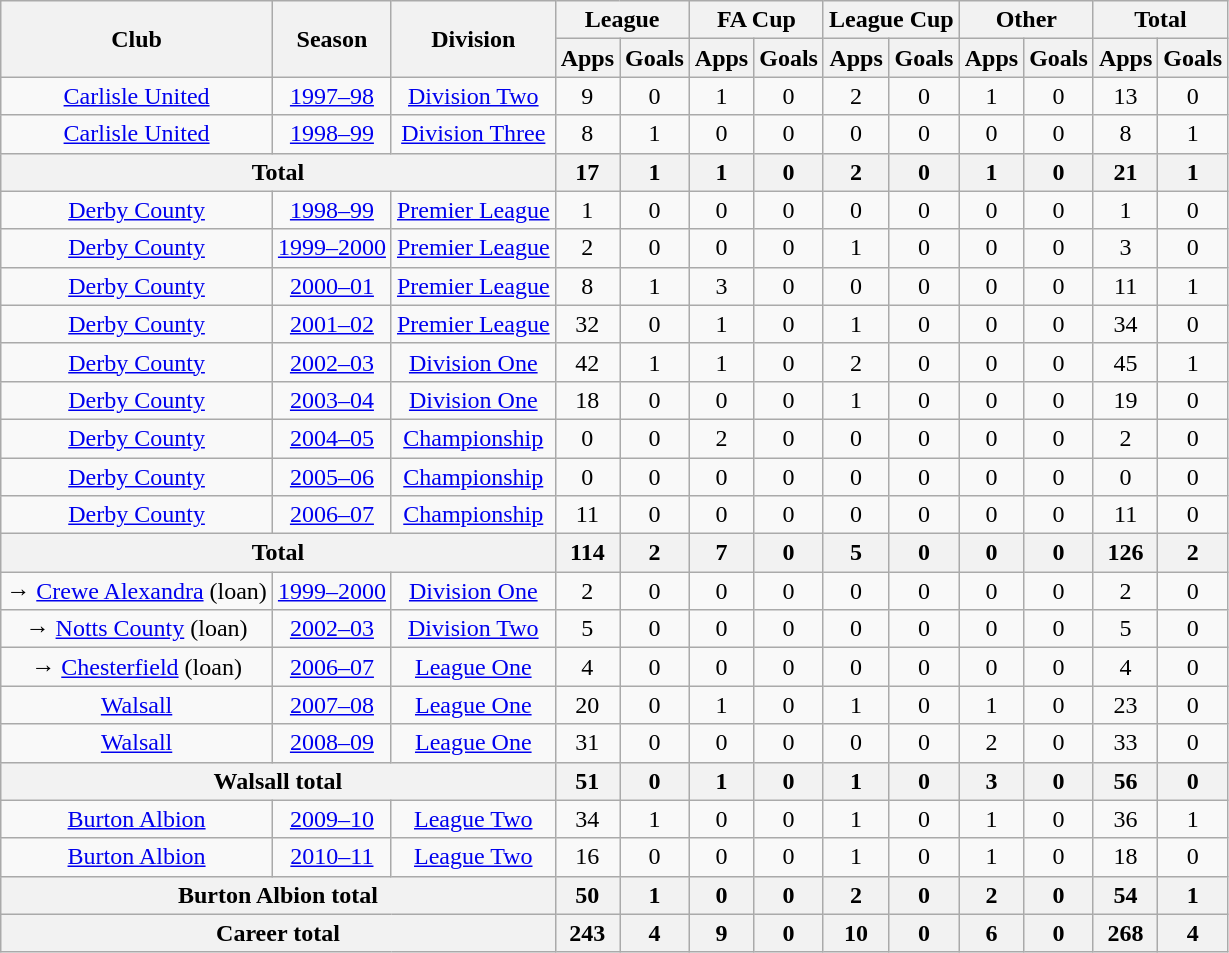<table class="wikitable" style="text-align:center;">
<tr>
<th rowspan="2">Club</th>
<th rowspan="2">Season</th>
<th rowspan="2">Division</th>
<th colspan="2">League</th>
<th colspan="2">FA Cup</th>
<th colspan="2">League Cup</th>
<th colspan="2">Other</th>
<th colspan="2">Total</th>
</tr>
<tr>
<th>Apps</th>
<th>Goals</th>
<th>Apps</th>
<th>Goals</th>
<th>Apps</th>
<th>Goals</th>
<th>Apps</th>
<th>Goals</th>
<th>Apps</th>
<th>Goals</th>
</tr>
<tr>
<td><a href='#'>Carlisle United</a></td>
<td><a href='#'>1997–98</a></td>
<td><a href='#'>Division Two</a></td>
<td>9</td>
<td>0</td>
<td>1</td>
<td>0</td>
<td>2</td>
<td>0</td>
<td>1</td>
<td>0</td>
<td>13</td>
<td>0</td>
</tr>
<tr>
<td><a href='#'>Carlisle United</a></td>
<td><a href='#'>1998–99</a></td>
<td><a href='#'>Division Three</a></td>
<td>8</td>
<td>1</td>
<td>0</td>
<td>0</td>
<td>0</td>
<td>0</td>
<td>0</td>
<td>0</td>
<td>8</td>
<td>1</td>
</tr>
<tr>
<th colspan="3">Total</th>
<th>17</th>
<th>1</th>
<th>1</th>
<th>0</th>
<th>2</th>
<th>0</th>
<th>1</th>
<th>0</th>
<th>21</th>
<th>1</th>
</tr>
<tr>
<td><a href='#'>Derby County</a></td>
<td><a href='#'>1998–99</a></td>
<td><a href='#'>Premier League</a></td>
<td>1</td>
<td>0</td>
<td>0</td>
<td>0</td>
<td>0</td>
<td>0</td>
<td>0</td>
<td>0</td>
<td>1</td>
<td>0</td>
</tr>
<tr>
<td><a href='#'>Derby County</a></td>
<td><a href='#'>1999–2000</a></td>
<td><a href='#'>Premier League</a></td>
<td>2</td>
<td>0</td>
<td>0</td>
<td>0</td>
<td>1</td>
<td>0</td>
<td>0</td>
<td>0</td>
<td>3</td>
<td>0</td>
</tr>
<tr>
<td><a href='#'>Derby County</a></td>
<td><a href='#'>2000–01</a></td>
<td><a href='#'>Premier League</a></td>
<td>8</td>
<td>1</td>
<td>3</td>
<td>0</td>
<td>0</td>
<td>0</td>
<td>0</td>
<td>0</td>
<td>11</td>
<td>1</td>
</tr>
<tr>
<td><a href='#'>Derby County</a></td>
<td><a href='#'>2001–02</a></td>
<td><a href='#'>Premier League</a></td>
<td>32</td>
<td>0</td>
<td>1</td>
<td>0</td>
<td>1</td>
<td>0</td>
<td>0</td>
<td>0</td>
<td>34</td>
<td>0</td>
</tr>
<tr>
<td><a href='#'>Derby County</a></td>
<td><a href='#'>2002–03</a></td>
<td><a href='#'>Division One</a></td>
<td>42</td>
<td>1</td>
<td>1</td>
<td>0</td>
<td>2</td>
<td>0</td>
<td>0</td>
<td>0</td>
<td>45</td>
<td>1</td>
</tr>
<tr>
<td><a href='#'>Derby County</a></td>
<td><a href='#'>2003–04</a></td>
<td><a href='#'>Division One</a></td>
<td>18</td>
<td>0</td>
<td>0</td>
<td>0</td>
<td>1</td>
<td>0</td>
<td>0</td>
<td>0</td>
<td>19</td>
<td>0</td>
</tr>
<tr>
<td><a href='#'>Derby County</a></td>
<td><a href='#'>2004–05</a></td>
<td><a href='#'>Championship</a></td>
<td>0</td>
<td>0</td>
<td>2</td>
<td>0</td>
<td>0</td>
<td>0</td>
<td>0</td>
<td>0</td>
<td>2</td>
<td>0</td>
</tr>
<tr>
<td><a href='#'>Derby County</a></td>
<td><a href='#'>2005–06</a></td>
<td><a href='#'>Championship</a></td>
<td>0</td>
<td>0</td>
<td>0</td>
<td>0</td>
<td>0</td>
<td>0</td>
<td>0</td>
<td>0</td>
<td>0</td>
<td>0</td>
</tr>
<tr>
<td><a href='#'>Derby County</a></td>
<td><a href='#'>2006–07</a></td>
<td><a href='#'>Championship</a></td>
<td>11</td>
<td>0</td>
<td>0</td>
<td>0</td>
<td>0</td>
<td>0</td>
<td>0</td>
<td>0</td>
<td>11</td>
<td>0</td>
</tr>
<tr>
<th colspan="3">Total</th>
<th>114</th>
<th>2</th>
<th>7</th>
<th>0</th>
<th>5</th>
<th>0</th>
<th>0</th>
<th>0</th>
<th>126</th>
<th>2</th>
</tr>
<tr>
<td>→ <a href='#'>Crewe Alexandra</a> (loan)</td>
<td><a href='#'>1999–2000</a></td>
<td><a href='#'>Division One</a></td>
<td>2</td>
<td>0</td>
<td>0</td>
<td>0</td>
<td>0</td>
<td>0</td>
<td>0</td>
<td>0</td>
<td>2</td>
<td>0</td>
</tr>
<tr>
<td>→ <a href='#'>Notts County</a> (loan)</td>
<td><a href='#'>2002–03</a></td>
<td><a href='#'>Division Two</a></td>
<td>5</td>
<td>0</td>
<td>0</td>
<td>0</td>
<td>0</td>
<td>0</td>
<td>0</td>
<td>0</td>
<td>5</td>
<td>0</td>
</tr>
<tr>
<td>→ <a href='#'>Chesterfield</a> (loan)</td>
<td><a href='#'>2006–07</a></td>
<td><a href='#'>League One</a></td>
<td>4</td>
<td>0</td>
<td>0</td>
<td>0</td>
<td>0</td>
<td>0</td>
<td>0</td>
<td>0</td>
<td>4</td>
<td>0</td>
</tr>
<tr>
<td><a href='#'>Walsall</a></td>
<td><a href='#'>2007–08</a></td>
<td><a href='#'>League One</a></td>
<td>20</td>
<td>0</td>
<td>1</td>
<td>0</td>
<td>1</td>
<td>0</td>
<td>1</td>
<td>0</td>
<td>23</td>
<td>0</td>
</tr>
<tr>
<td><a href='#'>Walsall</a></td>
<td><a href='#'>2008–09</a></td>
<td><a href='#'>League One</a></td>
<td>31</td>
<td>0</td>
<td>0</td>
<td>0</td>
<td>0</td>
<td>0</td>
<td>2</td>
<td>0</td>
<td>33</td>
<td>0</td>
</tr>
<tr>
<th colspan="3">Walsall total</th>
<th>51</th>
<th>0</th>
<th>1</th>
<th>0</th>
<th>1</th>
<th>0</th>
<th>3</th>
<th>0</th>
<th>56</th>
<th>0</th>
</tr>
<tr>
<td><a href='#'>Burton Albion</a></td>
<td><a href='#'>2009–10</a></td>
<td><a href='#'>League Two</a></td>
<td>34</td>
<td>1</td>
<td>0</td>
<td>0</td>
<td>1</td>
<td>0</td>
<td>1</td>
<td>0</td>
<td>36</td>
<td>1</td>
</tr>
<tr>
<td><a href='#'>Burton Albion</a></td>
<td><a href='#'>2010–11</a></td>
<td><a href='#'>League Two</a></td>
<td>16</td>
<td>0</td>
<td>0</td>
<td>0</td>
<td>1</td>
<td>0</td>
<td>1</td>
<td>0</td>
<td>18</td>
<td>0</td>
</tr>
<tr>
<th colspan="3">Burton Albion total</th>
<th>50</th>
<th>1</th>
<th>0</th>
<th>0</th>
<th>2</th>
<th>0</th>
<th>2</th>
<th>0</th>
<th>54</th>
<th>1</th>
</tr>
<tr>
<th colspan="3">Career total</th>
<th>243</th>
<th>4</th>
<th>9</th>
<th>0</th>
<th>10</th>
<th>0</th>
<th>6</th>
<th>0</th>
<th>268</th>
<th>4</th>
</tr>
</table>
